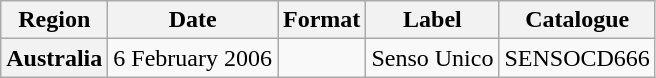<table class="wikitable plainrowheaders">
<tr>
<th scope="col">Region</th>
<th scope="col">Date</th>
<th scope="col">Format</th>
<th scope="col">Label</th>
<th scope="col">Catalogue</th>
</tr>
<tr>
<th scope="row">Australia</th>
<td>6 February 2006</td>
<td></td>
<td>Senso Unico</td>
<td>SENSOCD666</td>
</tr>
</table>
